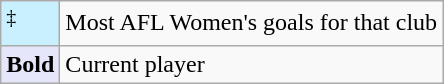<table class=wikitable>
<tr>
<td bgcolor=C9F0FF><sup>‡</sup></td>
<td>Most AFL Women's goals for that club</td>
</tr>
<tr>
<td bgcolor=E6E6FA><strong>Bold</strong></td>
<td>Current player</td>
</tr>
</table>
